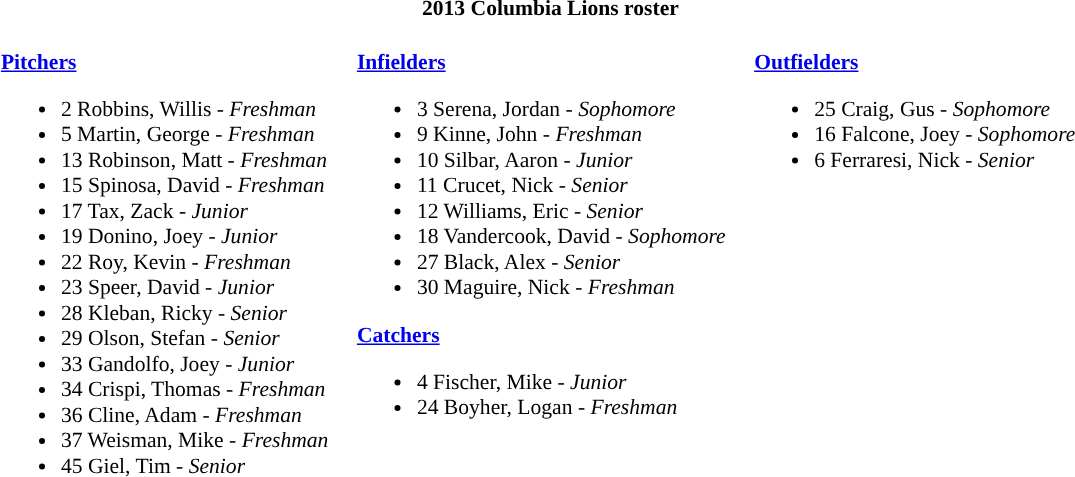<table class="toccolours" style="border-collapse:collapse; font-size:90%;">
<tr>
<th colspan="7">2013 Columbia Lions roster</th>
</tr>
<tr>
</tr>
<tr>
<td width="03"> </td>
<td valign="top"><br><strong><a href='#'>Pitchers</a></strong><ul><li>2 Robbins, Willis - <em>Freshman</em></li><li>5 Martin, George - <em>Freshman</em></li><li>13 Robinson, Matt - <em>Freshman</em></li><li>15 Spinosa, David - <em>Freshman</em></li><li>17 Tax, Zack - <em>Junior</em></li><li>19 Donino, Joey - <em>Junior</em></li><li>22 Roy, Kevin - <em>Freshman</em></li><li>23 Speer, David - <em>Junior</em></li><li>28 Kleban, Ricky - <em>Senior</em></li><li>29 Olson, Stefan - <em>Senior</em></li><li>33 Gandolfo, Joey - <em>Junior</em></li><li>34 Crispi, Thomas - <em>Freshman</em></li><li>36 Cline, Adam - <em>Freshman</em></li><li>37 Weisman, Mike - <em>Freshman</em></li><li>45 Giel, Tim - <em>Senior</em></li></ul></td>
<td width="15"> </td>
<td valign="top"><br><strong><a href='#'>Infielders</a></strong><ul><li>3 Serena, Jordan - <em>Sophomore</em></li><li>9 Kinne, John - <em>Freshman</em></li><li>10 Silbar, Aaron - <em>Junior</em></li><li>11 Crucet, Nick - <em>Senior</em></li><li>12 Williams, Eric - <em>Senior</em></li><li>18 Vandercook, David - <em>Sophomore</em></li><li>27 Black, Alex - <em>Senior</em></li><li>30 Maguire, Nick - <em>Freshman</em></li></ul><strong><a href='#'>Catchers</a></strong><ul><li>4 Fischer, Mike - <em>Junior</em></li><li>24 Boyher, Logan - <em>Freshman</em></li></ul></td>
<td width="15"> </td>
<td valign="top"><br><strong><a href='#'>Outfielders</a></strong><ul><li>25 Craig, Gus - <em>Sophomore</em></li><li>16 Falcone, Joey - <em>Sophomore</em></li><li>6 Ferraresi, Nick - <em>Senior</em></li></ul></td>
<td width="20"> </td>
</tr>
</table>
